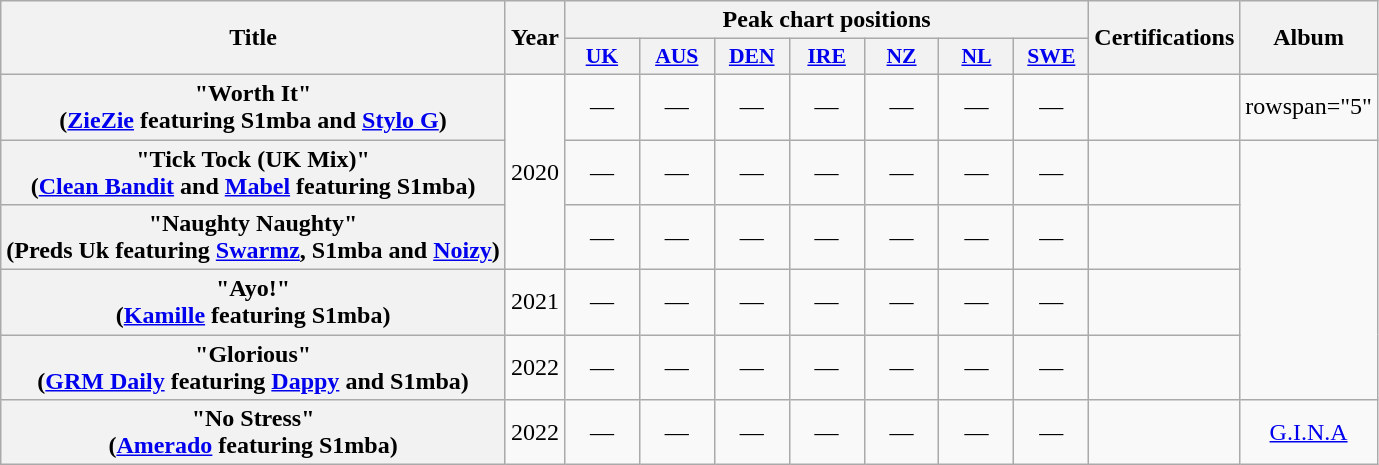<table class="wikitable plainrowheaders" style="text-align:center;">
<tr>
<th rowspan="2">Title</th>
<th rowspan="2">Year</th>
<th colspan="7">Peak chart positions</th>
<th rowspan="2">Certifications</th>
<th rowspan="2">Album</th>
</tr>
<tr>
<th scope="col" style="width:3em;font-size:90%;"><a href='#'>UK</a><br></th>
<th scope="col" style="width:3em;font-size:90%;"><a href='#'>AUS</a><br></th>
<th scope="col" style="width:3em;font-size:90%;"><a href='#'>DEN</a><br></th>
<th scope="col" style="width:3em;font-size:90%;"><a href='#'>IRE</a><br></th>
<th scope="col" style="width:3em;font-size:90%;"><a href='#'>NZ</a><br></th>
<th scope="col" style="width:3em;font-size:90%;"><a href='#'>NL</a><br></th>
<th scope="col" style="width:3em;font-size:90%;"><a href='#'>SWE</a><br></th>
</tr>
<tr>
<th scope="row">"Worth It"<br><span>(<a href='#'>ZieZie</a> featuring S1mba and <a href='#'>Stylo G</a>)</span></th>
<td rowspan="3">2020</td>
<td>—</td>
<td>—</td>
<td>—</td>
<td>—</td>
<td>—</td>
<td>—</td>
<td>—</td>
<td></td>
<td>rowspan="5" </td>
</tr>
<tr>
<th scope="row">"Tick Tock (UK Mix)"<br><span>(<a href='#'>Clean Bandit</a> and <a href='#'>Mabel</a> featuring S1mba)</span></th>
<td>—</td>
<td>—</td>
<td>—</td>
<td>—</td>
<td>—</td>
<td>—</td>
<td>—</td>
<td></td>
</tr>
<tr>
<th scope="row">"Naughty Naughty"<br><span>(Preds Uk featuring <a href='#'>Swarmz</a>, S1mba and <a href='#'>Noizy</a>)</span></th>
<td>—</td>
<td>—</td>
<td>—</td>
<td>—</td>
<td>—</td>
<td>—</td>
<td>—</td>
<td></td>
</tr>
<tr>
<th scope="row">"Ayo!"<br><span>(<a href='#'>Kamille</a> featuring S1mba)</span></th>
<td>2021</td>
<td>—</td>
<td>—</td>
<td>—</td>
<td>—</td>
<td>—</td>
<td>—</td>
<td>—</td>
<td></td>
</tr>
<tr>
<th scope="row">"Glorious"<br><span>(<a href='#'>GRM Daily</a> featuring <a href='#'>Dappy</a> and S1mba)</span></th>
<td>2022</td>
<td>—</td>
<td>—</td>
<td>—</td>
<td>—</td>
<td>—</td>
<td>—</td>
<td>—</td>
<td></td>
</tr>
<tr>
<th>"No Stress"<br><span>(<a href='#'>Amerado</a> featuring S1mba)</span></th>
<td>2022</td>
<td>—</td>
<td>—</td>
<td>—</td>
<td>—</td>
<td>—</td>
<td>—</td>
<td>—</td>
<td></td>
<td><a href='#'>G.I.N.A</a></td>
</tr>
</table>
